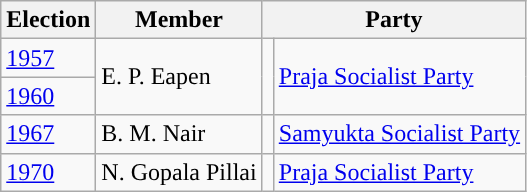<table class="wikitable sortable">
<tr>
<th>Election</th>
<th>Member</th>
<th colspan="2">Party</th>
</tr>
<tr>
<td><a href='#'>1957</a></td>
<td rowspan="2">E. P. Eapen</td>
<td rowspan="2" style="background-color: "></td>
<td rowspan="2"><a href='#'>Praja Socialist Party</a></td>
</tr>
<tr>
<td><a href='#'>1960</a></td>
</tr>
<tr>
<td><a href='#'>1967</a></td>
<td>B. M. Nair</td>
<td style="background-color: "></td>
<td><a href='#'>Samyukta Socialist Party</a></td>
</tr>
<tr>
<td><a href='#'>1970</a></td>
<td>N. Gopala Pillai</td>
<td style="background-color: "></td>
<td><a href='#'>Praja Socialist Party</a></td>
</tr>
</table>
